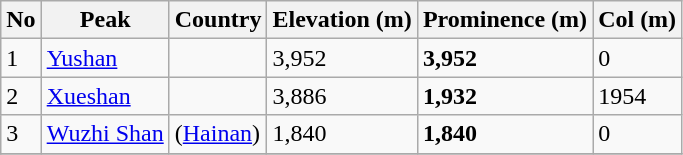<table class="wikitable sortable">
<tr>
<th>No</th>
<th>Peak</th>
<th>Country</th>
<th>Elevation (m)</th>
<th>Prominence (m)</th>
<th>Col (m)</th>
</tr>
<tr>
<td>1</td>
<td><a href='#'>Yushan</a></td>
<td></td>
<td>3,952</td>
<td><strong>3,952</strong></td>
<td>0</td>
</tr>
<tr>
<td>2</td>
<td><a href='#'>Xueshan</a></td>
<td></td>
<td>3,886</td>
<td><strong>1,932</strong></td>
<td>1954</td>
</tr>
<tr>
<td>3</td>
<td><a href='#'>Wuzhi Shan</a></td>
<td> (<a href='#'>Hainan</a>)</td>
<td>1,840</td>
<td><strong>1,840</strong></td>
<td>0</td>
</tr>
<tr>
</tr>
</table>
